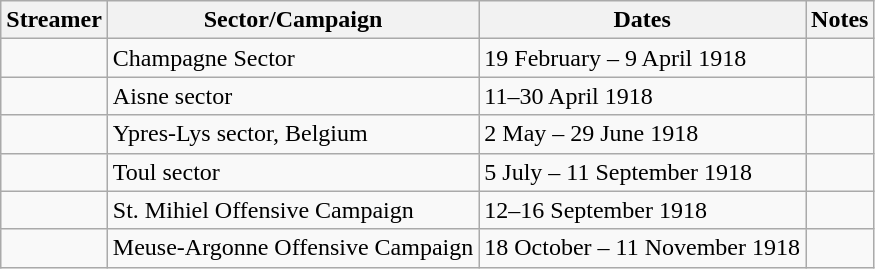<table class="wikitable">
<tr>
<th>Streamer</th>
<th>Sector/Campaign</th>
<th>Dates</th>
<th>Notes</th>
</tr>
<tr>
<td></td>
<td>Champagne Sector</td>
<td>19 February – 9 April 1918</td>
<td></td>
</tr>
<tr>
<td></td>
<td>Aisne sector</td>
<td>11–30 April 1918</td>
<td></td>
</tr>
<tr>
<td></td>
<td>Ypres-Lys sector, Belgium</td>
<td>2 May – 29 June 1918</td>
<td></td>
</tr>
<tr>
<td></td>
<td>Toul sector</td>
<td>5 July – 11 September 1918</td>
<td></td>
</tr>
<tr>
<td></td>
<td>St. Mihiel Offensive Campaign</td>
<td>12–16 September 1918</td>
<td></td>
</tr>
<tr>
<td></td>
<td>Meuse-Argonne Offensive Campaign</td>
<td>18 October – 11 November 1918</td>
<td></td>
</tr>
</table>
